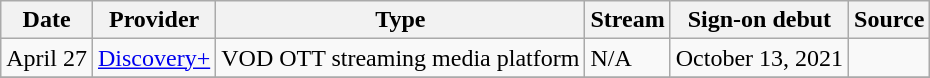<table class="wikitable">
<tr>
<th>Date</th>
<th>Provider</th>
<th>Type</th>
<th>Stream</th>
<th>Sign-on debut</th>
<th>Source</th>
</tr>
<tr>
<td>April 27</td>
<td><a href='#'>Discovery+</a></td>
<td>VOD OTT streaming media platform</td>
<td>N/A</td>
<td>October 13, 2021</td>
<td></td>
</tr>
<tr>
</tr>
</table>
